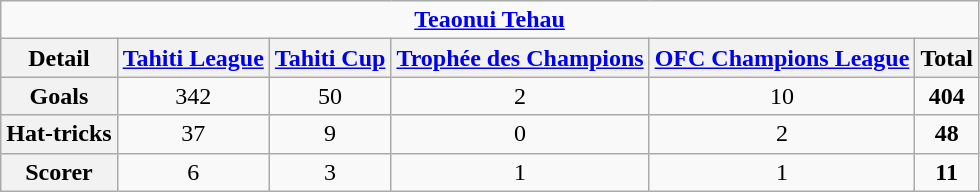<table class="wikitable" style="text-align:center;">
<tr>
<td colspan=6><strong><a href='#'>Teaonui Tehau</a></strong></td>
</tr>
<tr>
<th>Detail</th>
<th><a href='#'>Tahiti League</a></th>
<th><a href='#'>Tahiti Cup</a></th>
<th><a href='#'>Trophée des Champions</a></th>
<th><a href='#'>OFC Champions League</a></th>
<th>Total</th>
</tr>
<tr>
<th>Goals</th>
<td>342</td>
<td>50</td>
<td>2</td>
<td>10</td>
<td><strong>404</strong></td>
</tr>
<tr>
<th>Hat-tricks</th>
<td>37</td>
<td>9</td>
<td>0</td>
<td>2</td>
<td><strong>48</strong></td>
</tr>
<tr>
<th>Scorer</th>
<td>6</td>
<td>3</td>
<td>1</td>
<td>1</td>
<td><strong>11</strong></td>
</tr>
</table>
